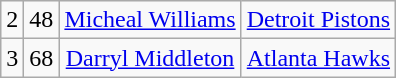<table class="wikitable">
<tr style="text-align:center;" bgcolor="">
<td>2</td>
<td>48</td>
<td><a href='#'>Micheal Williams</a></td>
<td><a href='#'>Detroit Pistons</a></td>
</tr>
<tr style="text-align:center;" bgcolor="">
<td>3</td>
<td>68</td>
<td><a href='#'>Darryl Middleton</a></td>
<td><a href='#'>Atlanta Hawks</a></td>
</tr>
</table>
